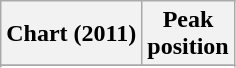<table class="wikitable sortable plainrowheaders">
<tr>
<th scope="col">Chart (2011)</th>
<th scope="col">Peak<br>position</th>
</tr>
<tr>
</tr>
<tr>
</tr>
<tr>
</tr>
</table>
